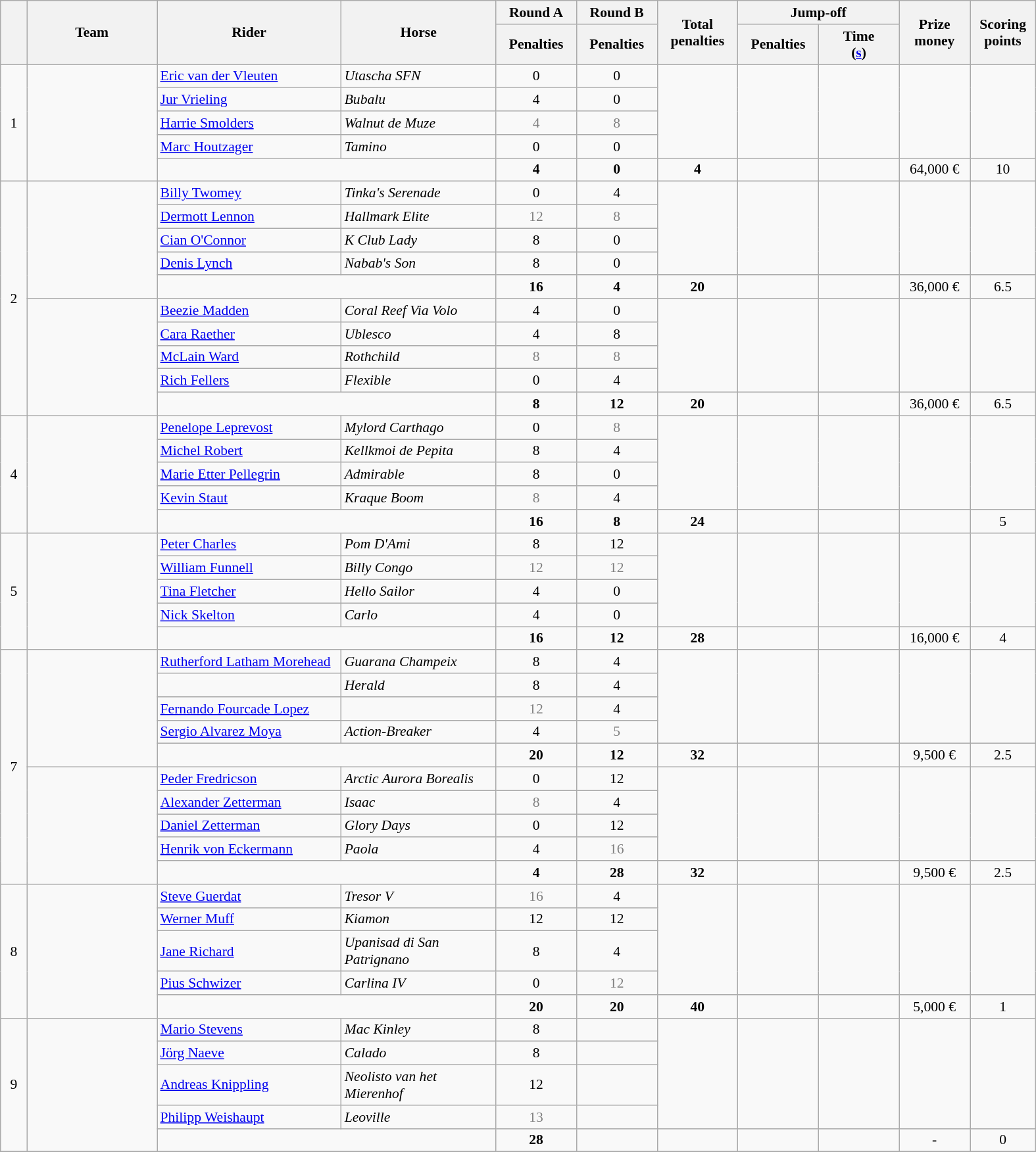<table class="wikitable" style="font-size: 90%">
<tr>
<th rowspan=2 width=20></th>
<th rowspan=2 width=125>Team</th>
<th rowspan=2 width=180>Rider</th>
<th rowspan=2 width=150>Horse</th>
<th>Round A</th>
<th>Round B</th>
<th rowspan=2 width=75>Total penalties</th>
<th colspan=2>Jump-off</th>
<th rowspan=2 width=65>Prize<br>money</th>
<th rowspan=2 width=60>Scoring<br>points</th>
</tr>
<tr>
<th width=75>Penalties</th>
<th width=75>Penalties</th>
<th width=75>Penalties</th>
<th width=75>Time<br>(<a href='#'>s</a>)</th>
</tr>
<tr>
<td rowspan=5 align=center>1</td>
<td rowspan=5></td>
<td><a href='#'>Eric van der Vleuten</a></td>
<td><em>Utascha SFN</em></td>
<td align=center>0</td>
<td align=center>0</td>
<td rowspan=4></td>
<td rowspan=4></td>
<td rowspan=4></td>
<td rowspan=4></td>
<td rowspan=4></td>
</tr>
<tr>
<td><a href='#'>Jur Vrieling</a></td>
<td><em>Bubalu</em></td>
<td align=center>4</td>
<td align=center>0</td>
</tr>
<tr>
<td><a href='#'>Harrie Smolders</a></td>
<td><em>Walnut de Muze</em></td>
<td align=center style=color:gray>4</td>
<td align=center style=color:gray>8</td>
</tr>
<tr>
<td><a href='#'>Marc Houtzager</a></td>
<td><em>Tamino</em></td>
<td align=center>0</td>
<td align=center>0</td>
</tr>
<tr>
<td colspan=2></td>
<td align=center><strong>4</strong></td>
<td align=center><strong>0</strong></td>
<td align=center><strong>4</strong></td>
<td></td>
<td></td>
<td align=center>64,000 €</td>
<td align=center>10</td>
</tr>
<tr>
<td rowspan=10 align=center>2</td>
<td rowspan=5></td>
<td><a href='#'>Billy Twomey</a></td>
<td><em>Tinka's Serenade</em></td>
<td align=center>0</td>
<td align=center>4</td>
<td rowspan=4></td>
<td rowspan=4></td>
<td rowspan=4></td>
<td rowspan=4></td>
<td rowspan=4></td>
</tr>
<tr>
<td><a href='#'>Dermott Lennon</a></td>
<td><em>Hallmark Elite</em></td>
<td align=center style=color:gray>12</td>
<td align=center style=color:gray>8</td>
</tr>
<tr>
<td><a href='#'>Cian O'Connor</a></td>
<td><em>K Club Lady</em></td>
<td align=center>8</td>
<td align=center>0</td>
</tr>
<tr>
<td><a href='#'>Denis Lynch</a></td>
<td><em>Nabab's Son</em></td>
<td align=center>8</td>
<td align=center>0</td>
</tr>
<tr>
<td colspan=2></td>
<td align=center><strong>16</strong></td>
<td align=center><strong>4</strong></td>
<td align=center><strong>20</strong></td>
<td></td>
<td></td>
<td align=center>36,000 €</td>
<td align=center>6.5</td>
</tr>
<tr>
<td rowspan=5></td>
<td><a href='#'>Beezie Madden</a></td>
<td><em>Coral Reef Via Volo</em></td>
<td align=center>4</td>
<td align=center>0</td>
<td rowspan=4></td>
<td rowspan=4></td>
<td rowspan=4></td>
<td rowspan=4></td>
<td rowspan=4></td>
</tr>
<tr>
<td><a href='#'>Cara Raether</a></td>
<td><em>Ublesco</em></td>
<td align=center>4</td>
<td align=center>8</td>
</tr>
<tr>
<td><a href='#'>McLain Ward</a></td>
<td><em>Rothchild</em></td>
<td align=center style=color:gray>8</td>
<td align=center style=color:gray>8</td>
</tr>
<tr>
<td><a href='#'>Rich Fellers</a></td>
<td><em>Flexible</em></td>
<td align=center>0</td>
<td align=center>4</td>
</tr>
<tr>
<td colspan=2></td>
<td align=center><strong>8</strong></td>
<td align=center><strong>12</strong></td>
<td align=center><strong>20</strong></td>
<td></td>
<td></td>
<td align=center>36,000 €</td>
<td align=center>6.5</td>
</tr>
<tr>
<td rowspan=5 align=center>4</td>
<td rowspan=5></td>
<td><a href='#'>Penelope Leprevost</a></td>
<td><em>Mylord Carthago</em></td>
<td align=center>0</td>
<td align=center style=color:gray>8</td>
<td rowspan=4></td>
<td rowspan=4></td>
<td rowspan=4></td>
<td rowspan=4></td>
<td rowspan=4></td>
</tr>
<tr>
<td><a href='#'>Michel Robert</a></td>
<td><em>Kellkmoi de Pepita</em></td>
<td align=center>8</td>
<td align=center>4</td>
</tr>
<tr>
<td><a href='#'>Marie Etter Pellegrin</a></td>
<td><em>Admirable</em></td>
<td align=center>8</td>
<td align=center>0</td>
</tr>
<tr>
<td><a href='#'>Kevin Staut</a></td>
<td><em>Kraque Boom</em></td>
<td align=center style=color:gray>8</td>
<td align=center>4</td>
</tr>
<tr>
<td colspan=2></td>
<td align=center><strong>16</strong></td>
<td align=center><strong>8</strong></td>
<td align=center><strong>24</strong></td>
<td></td>
<td></td>
<td align=center></td>
<td align=center>5</td>
</tr>
<tr>
<td rowspan=5 align=center>5</td>
<td rowspan=5></td>
<td><a href='#'>Peter Charles</a></td>
<td><em>Pom D'Ami</em></td>
<td align=center>8</td>
<td align=center>12</td>
<td rowspan=4></td>
<td rowspan=4></td>
<td rowspan=4></td>
<td rowspan=4></td>
<td rowspan=4></td>
</tr>
<tr>
<td><a href='#'>William Funnell</a></td>
<td><em>Billy Congo</em></td>
<td align=center style=color:gray>12</td>
<td align=center style=color:gray>12</td>
</tr>
<tr>
<td><a href='#'>Tina Fletcher</a></td>
<td><em>Hello Sailor</em></td>
<td align=center>4</td>
<td align=center>0</td>
</tr>
<tr>
<td><a href='#'>Nick Skelton</a></td>
<td><em>Carlo</em></td>
<td align=center>4</td>
<td align=center>0</td>
</tr>
<tr>
<td colspan=2></td>
<td align=center><strong>16</strong></td>
<td align=center><strong>12</strong></td>
<td align=center><strong>28</strong></td>
<td></td>
<td></td>
<td align=center>16,000 €</td>
<td align=center>4</td>
</tr>
<tr>
<td rowspan=10 align=center>7</td>
<td rowspan=5></td>
<td><a href='#'>Rutherford Latham Morehead</a></td>
<td><em>Guarana Champeix</em></td>
<td align=center>8</td>
<td align=center>4</td>
<td rowspan=4></td>
<td rowspan=4></td>
<td rowspan=4></td>
<td rowspan=4></td>
<td rowspan=4></td>
</tr>
<tr>
<td></td>
<td><em>Herald</em></td>
<td align=center>8</td>
<td align=center>4</td>
</tr>
<tr>
<td><a href='#'>Fernando Fourcade Lopez</a></td>
<td></td>
<td align=center style=color:gray>12</td>
<td align=center>4</td>
</tr>
<tr>
<td><a href='#'>Sergio Alvarez Moya</a></td>
<td><em>Action-Breaker</em></td>
<td align=center>4</td>
<td align=center style=color:gray>5</td>
</tr>
<tr>
<td colspan=2></td>
<td align=center><strong>20</strong></td>
<td align=center><strong>12</strong></td>
<td align=center><strong>32</strong></td>
<td></td>
<td></td>
<td align=center>9,500 €</td>
<td align=center>2.5</td>
</tr>
<tr>
<td rowspan=5></td>
<td><a href='#'>Peder Fredricson</a></td>
<td><em>Arctic Aurora Borealis</em></td>
<td align=center>0</td>
<td align=center>12</td>
<td rowspan=4></td>
<td rowspan=4></td>
<td rowspan=4></td>
<td rowspan=4></td>
<td rowspan=4></td>
</tr>
<tr>
<td><a href='#'>Alexander Zetterman</a></td>
<td><em>Isaac</em></td>
<td align=center style=color:gray>8</td>
<td align=center>4</td>
</tr>
<tr>
<td><a href='#'>Daniel Zetterman</a></td>
<td><em>Glory Days</em></td>
<td align=center>0</td>
<td align=center>12</td>
</tr>
<tr>
<td><a href='#'>Henrik von Eckermann</a></td>
<td><em>Paola</em></td>
<td align=center>4</td>
<td align=center style=color:gray>16</td>
</tr>
<tr>
<td colspan=2></td>
<td align=center><strong>4</strong></td>
<td align=center><strong>28</strong></td>
<td align=center><strong>32</strong></td>
<td></td>
<td></td>
<td align=center>9,500 €</td>
<td align=center>2.5</td>
</tr>
<tr>
<td rowspan=5 align=center>8</td>
<td rowspan=5></td>
<td><a href='#'>Steve Guerdat</a></td>
<td><em>Tresor V</em></td>
<td align=center style=color:gray>16</td>
<td align=center>4</td>
<td rowspan=4></td>
<td rowspan=4></td>
<td rowspan=4></td>
<td rowspan=4></td>
<td rowspan=4></td>
</tr>
<tr>
<td><a href='#'>Werner Muff</a></td>
<td><em>Kiamon</em></td>
<td align=center>12</td>
<td align=center>12</td>
</tr>
<tr>
<td><a href='#'>Jane Richard</a></td>
<td><em>Upanisad di San Patrignano</em></td>
<td align=center>8</td>
<td align=center>4</td>
</tr>
<tr>
<td><a href='#'>Pius Schwizer</a></td>
<td><em>Carlina IV</em></td>
<td align=center>0</td>
<td align=center style=color:gray>12</td>
</tr>
<tr>
<td colspan=2></td>
<td align=center><strong>20</strong></td>
<td align=center><strong>20</strong></td>
<td align=center><strong>40</strong></td>
<td></td>
<td></td>
<td align=center>5,000 €</td>
<td align=center>1</td>
</tr>
<tr>
<td rowspan=5 align=center>9</td>
<td rowspan=5></td>
<td><a href='#'>Mario Stevens</a></td>
<td><em>Mac Kinley</em></td>
<td align=center>8</td>
<td align=center></td>
<td rowspan=4></td>
<td rowspan=4></td>
<td rowspan=4></td>
<td rowspan=4></td>
<td rowspan=4></td>
</tr>
<tr>
<td><a href='#'>Jörg Naeve</a></td>
<td><em>Calado</em></td>
<td align=center>8</td>
<td align=center></td>
</tr>
<tr>
<td><a href='#'>Andreas Knippling</a></td>
<td><em>Neolisto van het Mierenhof</em></td>
<td align=center>12</td>
<td align=center></td>
</tr>
<tr>
<td><a href='#'>Philipp Weishaupt</a></td>
<td><em>Leoville</em></td>
<td align=center style=color:gray>13</td>
<td align=center></td>
</tr>
<tr>
<td colspan=2></td>
<td align=center><strong>28</strong></td>
<td align=center></td>
<td align=center></td>
<td></td>
<td></td>
<td align=center>-</td>
<td align=center>0</td>
</tr>
<tr>
</tr>
</table>
